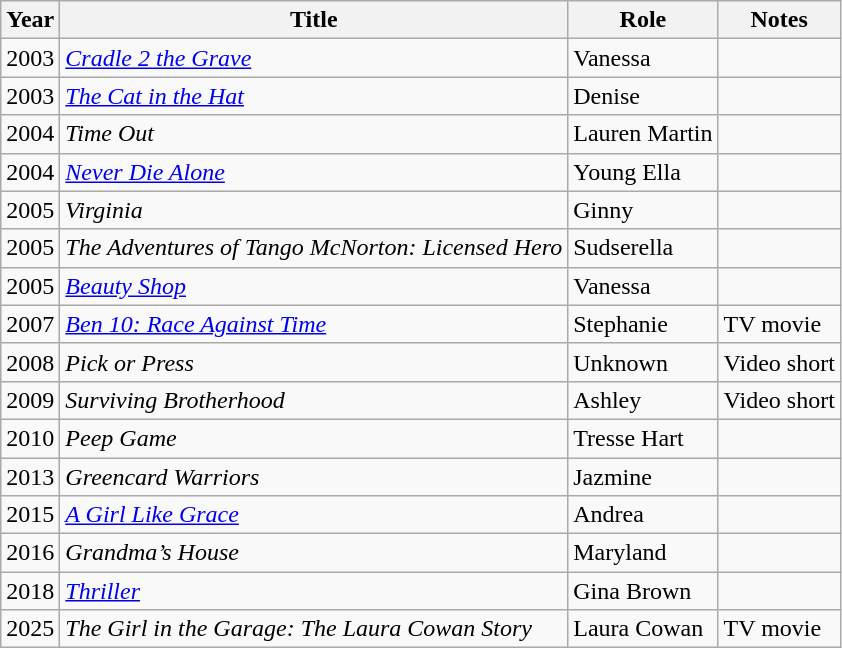<table class="wikitable sortable">
<tr>
<th>Year</th>
<th>Title</th>
<th>Role</th>
<th class="unsortable">Notes</th>
</tr>
<tr>
<td>2003</td>
<td><em><a href='#'>Cradle 2 the Grave</a></em></td>
<td>Vanessa</td>
<td></td>
</tr>
<tr>
<td>2003</td>
<td><em><a href='#'>The Cat in the Hat</a></em></td>
<td>Denise</td>
<td></td>
</tr>
<tr>
<td>2004</td>
<td><em>Time Out</em></td>
<td>Lauren Martin</td>
<td></td>
</tr>
<tr>
<td>2004</td>
<td><em><a href='#'>Never Die Alone</a></em></td>
<td>Young Ella</td>
<td></td>
</tr>
<tr>
<td>2005</td>
<td><em>Virginia</em></td>
<td>Ginny</td>
<td></td>
</tr>
<tr>
<td>2005</td>
<td><em>The Adventures of Tango McNorton: Licensed Hero</em></td>
<td>Sudserella</td>
<td></td>
</tr>
<tr>
<td>2005</td>
<td><em><a href='#'>Beauty Shop</a></em></td>
<td>Vanessa</td>
<td></td>
</tr>
<tr>
<td>2007</td>
<td><em><a href='#'>Ben 10: Race Against Time</a></em></td>
<td>Stephanie</td>
<td>TV movie</td>
</tr>
<tr>
<td>2008</td>
<td><em>Pick or Press</em></td>
<td>Unknown</td>
<td>Video short</td>
</tr>
<tr>
<td>2009</td>
<td><em>Surviving Brotherhood</em></td>
<td>Ashley</td>
<td>Video short</td>
</tr>
<tr>
<td>2010</td>
<td><em>Peep Game</em></td>
<td>Tresse Hart</td>
<td></td>
</tr>
<tr>
<td>2013</td>
<td><em>Greencard Warriors</em></td>
<td>Jazmine</td>
<td></td>
</tr>
<tr>
<td>2015</td>
<td><em><a href='#'>A Girl Like Grace</a></em></td>
<td>Andrea</td>
<td></td>
</tr>
<tr>
<td>2016</td>
<td><em>Grandma’s House</em></td>
<td>Maryland</td>
<td></td>
</tr>
<tr>
<td>2018</td>
<td><em><a href='#'>Thriller</a></em></td>
<td>Gina Brown</td>
<td></td>
</tr>
<tr>
<td>2025</td>
<td><em>The Girl in the Garage: The Laura Cowan Story</td>
<td>Laura Cowan</td>
<td>TV movie</td>
</tr>
</table>
